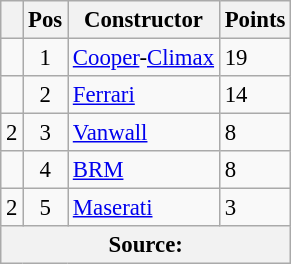<table class="wikitable" style="font-size: 95%;">
<tr>
<th></th>
<th>Pos</th>
<th>Constructor</th>
<th>Points</th>
</tr>
<tr>
<td align="left"></td>
<td align="center">1</td>
<td> <a href='#'>Cooper</a>-<a href='#'>Climax</a></td>
<td align="left">19</td>
</tr>
<tr>
<td align="left"></td>
<td align="center">2</td>
<td> <a href='#'>Ferrari</a></td>
<td align="left">14</td>
</tr>
<tr>
<td align="left"> 2</td>
<td align="center">3</td>
<td> <a href='#'>Vanwall</a></td>
<td align="left">8</td>
</tr>
<tr>
<td align="left"></td>
<td align="center">4</td>
<td> <a href='#'>BRM</a></td>
<td align="left">8</td>
</tr>
<tr>
<td align="left"> 2</td>
<td align="center">5</td>
<td> <a href='#'>Maserati</a></td>
<td align="left">3</td>
</tr>
<tr>
<th colspan=4>Source: </th>
</tr>
</table>
